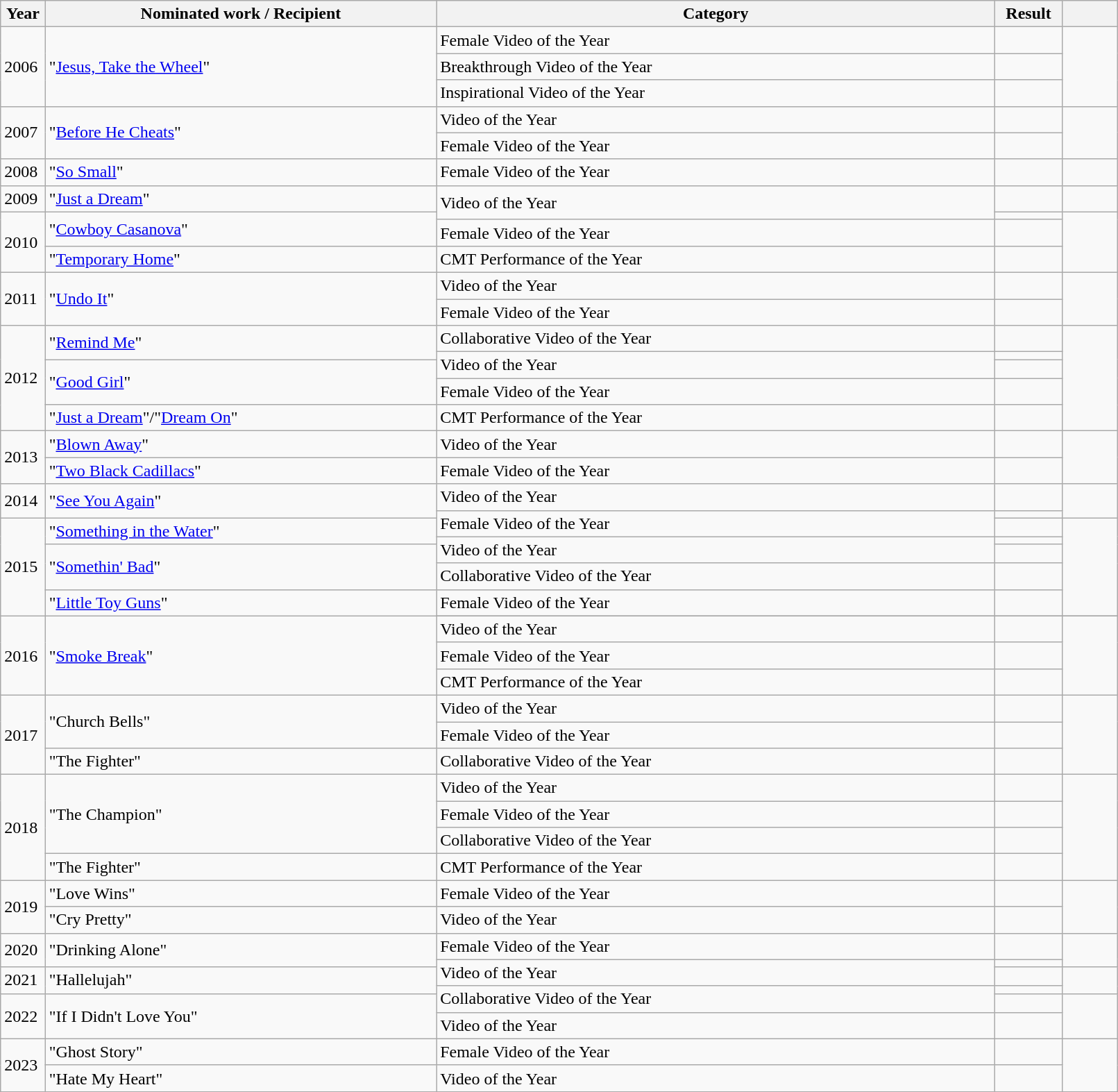<table class="wikitable plainrowheaders" style="width:85%;">
<tr>
<th scope="col" style="width:4%;">Year</th>
<th scope="col" style="width:35%;">Nominated work / Recipient</th>
<th scope="col" style="width:50%;">Category</th>
<th scope="col" style="width:6%;">Result</th>
<th scope="col" style="width:6%;"></th>
</tr>
<tr>
<td rowspan="3">2006</td>
<td rowspan="3">"<a href='#'>Jesus, Take the Wheel</a>"</td>
<td>Female Video of the Year</td>
<td></td>
<td rowspan="3"></td>
</tr>
<tr>
<td>Breakthrough Video of the Year</td>
<td></td>
</tr>
<tr>
<td>Inspirational Video of the Year</td>
<td></td>
</tr>
<tr>
<td rowspan="2">2007</td>
<td rowspan="2">"<a href='#'>Before He Cheats</a>"</td>
<td>Video of the Year</td>
<td></td>
<td rowspan="2"></td>
</tr>
<tr>
<td>Female Video of the Year</td>
<td></td>
</tr>
<tr>
<td>2008</td>
<td>"<a href='#'>So Small</a>"</td>
<td>Female Video of the Year</td>
<td></td>
<td></td>
</tr>
<tr>
<td>2009</td>
<td>"<a href='#'>Just a Dream</a>"</td>
<td rowspan="2">Video of the Year</td>
<td></td>
<td></td>
</tr>
<tr>
<td rowspan="3">2010</td>
<td rowspan="2">"<a href='#'>Cowboy Casanova</a>"</td>
<td></td>
<td rowspan="3"></td>
</tr>
<tr>
<td>Female Video of the Year</td>
<td></td>
</tr>
<tr>
<td>"<a href='#'>Temporary Home</a>" </td>
<td>CMT Performance of the Year</td>
<td></td>
</tr>
<tr>
<td rowspan="2">2011</td>
<td rowspan="2">"<a href='#'>Undo It</a>"</td>
<td>Video of the Year</td>
<td></td>
<td rowspan="2"></td>
</tr>
<tr>
<td>Female Video of the Year</td>
<td></td>
</tr>
<tr>
<td rowspan="5">2012</td>
<td rowspan="2">"<a href='#'>Remind Me</a>" </td>
<td>Collaborative Video of the Year</td>
<td></td>
<td rowspan="5"></td>
</tr>
<tr>
<td rowspan="2">Video of the Year</td>
<td></td>
</tr>
<tr>
<td rowspan="2">"<a href='#'>Good Girl</a>"</td>
<td></td>
</tr>
<tr>
<td>Female Video of the Year</td>
<td></td>
</tr>
<tr>
<td>"<a href='#'>Just a Dream</a>"/"<a href='#'>Dream On</a>" </td>
<td>CMT Performance of the Year</td>
<td></td>
</tr>
<tr>
<td rowspan="2">2013</td>
<td>"<a href='#'>Blown Away</a>"</td>
<td>Video of the Year</td>
<td></td>
<td rowspan="2"></td>
</tr>
<tr>
<td>"<a href='#'>Two Black Cadillacs</a>"</td>
<td>Female Video of the Year</td>
<td></td>
</tr>
<tr>
<td rowspan="2">2014</td>
<td rowspan="2">"<a href='#'>See You Again</a>"</td>
<td>Video of the Year</td>
<td></td>
<td rowspan="2"></td>
</tr>
<tr>
<td rowspan="2">Female Video of the Year</td>
<td></td>
</tr>
<tr>
<td rowspan="5">2015</td>
<td rowspan="2">"<a href='#'>Something in the Water</a>"</td>
<td></td>
<td rowspan="5"></td>
</tr>
<tr>
<td rowspan="2">Video of the Year</td>
<td></td>
</tr>
<tr>
<td rowspan="2">"<a href='#'>Somethin' Bad</a>" </td>
<td></td>
</tr>
<tr>
<td>Collaborative Video of the Year</td>
<td></td>
</tr>
<tr>
<td>"<a href='#'>Little Toy Guns</a>"</td>
<td>Female Video of the Year</td>
<td></td>
</tr>
<tr>
<td rowspan="4">2016</td>
<td rowspan="4">"<a href='#'>Smoke Break</a>"</td>
</tr>
<tr>
<td>Video of the Year</td>
<td></td>
<td rowspan="3"></td>
</tr>
<tr>
<td>Female Video of the Year</td>
<td></td>
</tr>
<tr>
<td>CMT Performance of the Year</td>
<td></td>
</tr>
<tr>
<td rowspan="3">2017</td>
<td rowspan="2">"Church Bells"</td>
<td>Video of the Year</td>
<td></td>
<td rowspan=3></td>
</tr>
<tr>
<td>Female Video of the Year</td>
<td></td>
</tr>
<tr>
<td>"The Fighter"</td>
<td>Collaborative Video of the Year</td>
<td></td>
</tr>
<tr>
<td rowspan="4">2018</td>
<td rowspan="3">"The Champion" </td>
<td>Video of the Year</td>
<td></td>
<td rowspan="4"></td>
</tr>
<tr>
<td>Female Video of the Year</td>
<td></td>
</tr>
<tr>
<td>Collaborative Video of the Year</td>
<td></td>
</tr>
<tr>
<td>"The Fighter" </td>
<td>CMT Performance of the Year</td>
<td></td>
</tr>
<tr>
<td rowspan="2">2019</td>
<td>"Love Wins"</td>
<td>Female Video of the Year</td>
<td></td>
<td rowspan=2></td>
</tr>
<tr>
<td>"Cry Pretty"</td>
<td>Video of the Year</td>
<td></td>
</tr>
<tr>
<td rowspan="2">2020</td>
<td rowspan="2">"Drinking Alone"</td>
<td>Female Video of the Year</td>
<td></td>
<td rowspan=2></td>
</tr>
<tr>
<td rowspan="2">Video of the Year</td>
<td></td>
</tr>
<tr>
<td rowspan="2">2021</td>
<td rowspan="2">"Hallelujah" </td>
<td></td>
<td rowspan=2></td>
</tr>
<tr>
<td rowspan="2">Collaborative Video of the Year</td>
<td></td>
</tr>
<tr>
<td rowspan="2">2022</td>
<td rowspan="2">"If I Didn't Love You" </td>
<td></td>
<td rowspan=2></td>
</tr>
<tr>
<td>Video of the Year</td>
<td></td>
</tr>
<tr>
<td rowspan="2">2023</td>
<td>"Ghost Story"</td>
<td>Female Video of the Year</td>
<td></td>
<td rowspan=2></td>
</tr>
<tr>
<td>"Hate My Heart"</td>
<td>Video of the Year</td>
<td></td>
</tr>
<tr>
</tr>
</table>
